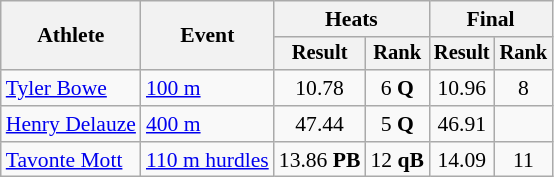<table class="wikitable" style="font-size:90%">
<tr>
<th rowspan=2>Athlete</th>
<th rowspan=2>Event</th>
<th colspan=2>Heats</th>
<th colspan=2>Final</th>
</tr>
<tr style="font-size:95%">
<th>Result</th>
<th>Rank</th>
<th>Result</th>
<th>Rank</th>
</tr>
<tr align=center>
<td align=left><a href='#'>Tyler Bowe</a></td>
<td align=left><a href='#'>100 m</a></td>
<td>10.78</td>
<td>6 <strong>Q</strong></td>
<td>10.96</td>
<td>8</td>
</tr>
<tr align=center>
<td align=left><a href='#'>Henry Delauze</a></td>
<td align=left><a href='#'>400 m</a></td>
<td>47.44</td>
<td>5 <strong>Q</strong></td>
<td>46.91</td>
<td></td>
</tr>
<tr align=center>
<td align=left><a href='#'>Tavonte Mott</a></td>
<td align=left><a href='#'>110 m hurdles</a></td>
<td>13.86 <strong>PB</strong></td>
<td>12 <strong>qB</strong></td>
<td>14.09</td>
<td>11</td>
</tr>
</table>
